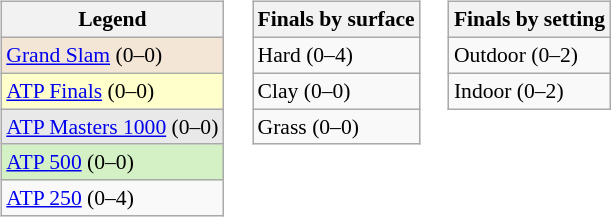<table>
<tr valign=top>
<td><br><table class="wikitable" style=font-size:90%>
<tr>
<th>Legend</th>
</tr>
<tr style=background:#f3e6d7>
<td><a href='#'>Grand Slam</a> (0–0)</td>
</tr>
<tr style=background:#ffc>
<td><a href='#'>ATP Finals</a> (0–0)</td>
</tr>
<tr style=background:#e9e9e9>
<td><a href='#'>ATP Masters 1000</a> (0–0)</td>
</tr>
<tr style=background:#d4f1c5>
<td><a href='#'>ATP 500</a> (0–0)</td>
</tr>
<tr>
<td><a href='#'>ATP 250</a> (0–4)</td>
</tr>
</table>
</td>
<td><br><table class="wikitable" style=font-size:90%>
<tr>
<th>Finals by surface</th>
</tr>
<tr>
<td>Hard (0–4)</td>
</tr>
<tr>
<td>Clay (0–0)</td>
</tr>
<tr>
<td>Grass (0–0)</td>
</tr>
</table>
</td>
<td><br><table class="wikitable" style=font-size:90%>
<tr>
<th>Finals by setting</th>
</tr>
<tr>
<td>Outdoor (0–2)</td>
</tr>
<tr>
<td>Indoor (0–2)</td>
</tr>
</table>
</td>
</tr>
</table>
